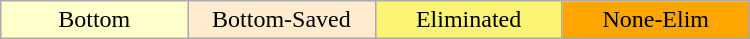<table class="wikitable" style="margin:1em auto; text-align:center;">
<tr>
<td style="background:#FFFFCC" ; padding-left: 1em;" width="20%"="Center">Bottom</td>
<td style="background:#FFEBCD" ; padding-left: 1em;" width="20%"="Center">Bottom-Saved</td>
<td style="background:#FBF373" ; padding-left: 1em;" width="20%"="Center">Eliminated</td>
<td style="background:orange" ; padding-left: 1em;" width="20%"="Center">None-Elim</td>
</tr>
</table>
